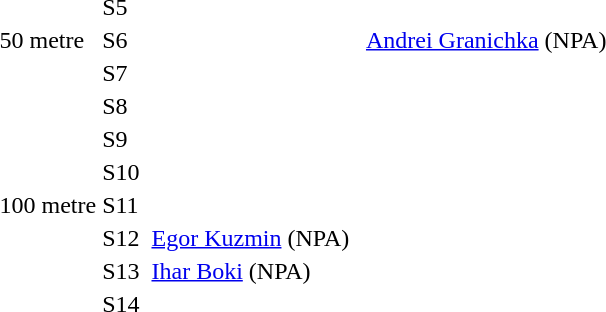<table>
<tr>
<td rowspan=3>50 metre</td>
<td>S5</td>
<td></td>
<td></td>
<td></td>
</tr>
<tr>
<td>S6</td>
<td></td>
<td></td>
<td><span> </span><a href='#'>Andrei Granichka</a> <span>(<abbr>NPA</abbr>)</span></td>
</tr>
<tr>
<td>S7</td>
<td></td>
<td></td>
<td></td>
</tr>
<tr>
<td rowspan=7>100 metre</td>
<td>S8</td>
<td></td>
<td></td>
<td></td>
</tr>
<tr>
<td>S9</td>
<td></td>
<td></td>
<td></td>
</tr>
<tr>
<td>S10</td>
<td></td>
<td></td>
<td></td>
</tr>
<tr>
<td>S11</td>
<td></td>
<td></td>
<td></td>
</tr>
<tr>
<td>S12</td>
<td><span> </span><a href='#'>Egor Kuzmin</a> <span>(<abbr>NPA</abbr>)</span></td>
<td></td>
<td></td>
</tr>
<tr>
<td>S13</td>
<td><span> </span><a href='#'>Ihar Boki</a> <span>(<abbr>NPA</abbr>)</span></td>
<td></td>
<td></td>
</tr>
<tr>
<td>S14</td>
<td></td>
<td></td>
<td></td>
</tr>
</table>
